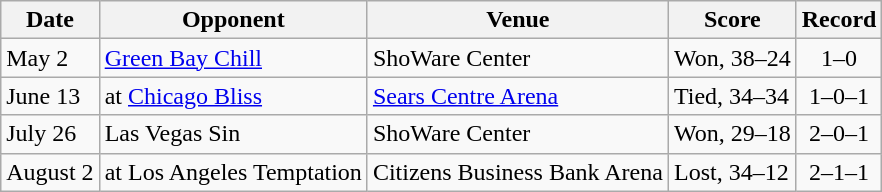<table class="wikitable">
<tr>
<th>Date</th>
<th>Opponent</th>
<th>Venue</th>
<th>Score</th>
<th>Record</th>
</tr>
<tr>
<td>May 2</td>
<td><a href='#'>Green Bay Chill</a></td>
<td>ShoWare Center</td>
<td>Won, 38–24</td>
<td align=center>1–0</td>
</tr>
<tr>
<td>June 13</td>
<td>at <a href='#'>Chicago Bliss</a></td>
<td><a href='#'>Sears Centre Arena</a></td>
<td>Tied, 34–34</td>
<td align=center>1–0–1</td>
</tr>
<tr>
<td>July 26</td>
<td>Las Vegas Sin</td>
<td>ShoWare Center</td>
<td>Won, 29–18</td>
<td align=center>2–0–1</td>
</tr>
<tr>
<td>August 2</td>
<td>at Los Angeles Temptation</td>
<td>Citizens Business Bank Arena</td>
<td>Lost, 34–12</td>
<td align=center>2–1–1</td>
</tr>
</table>
